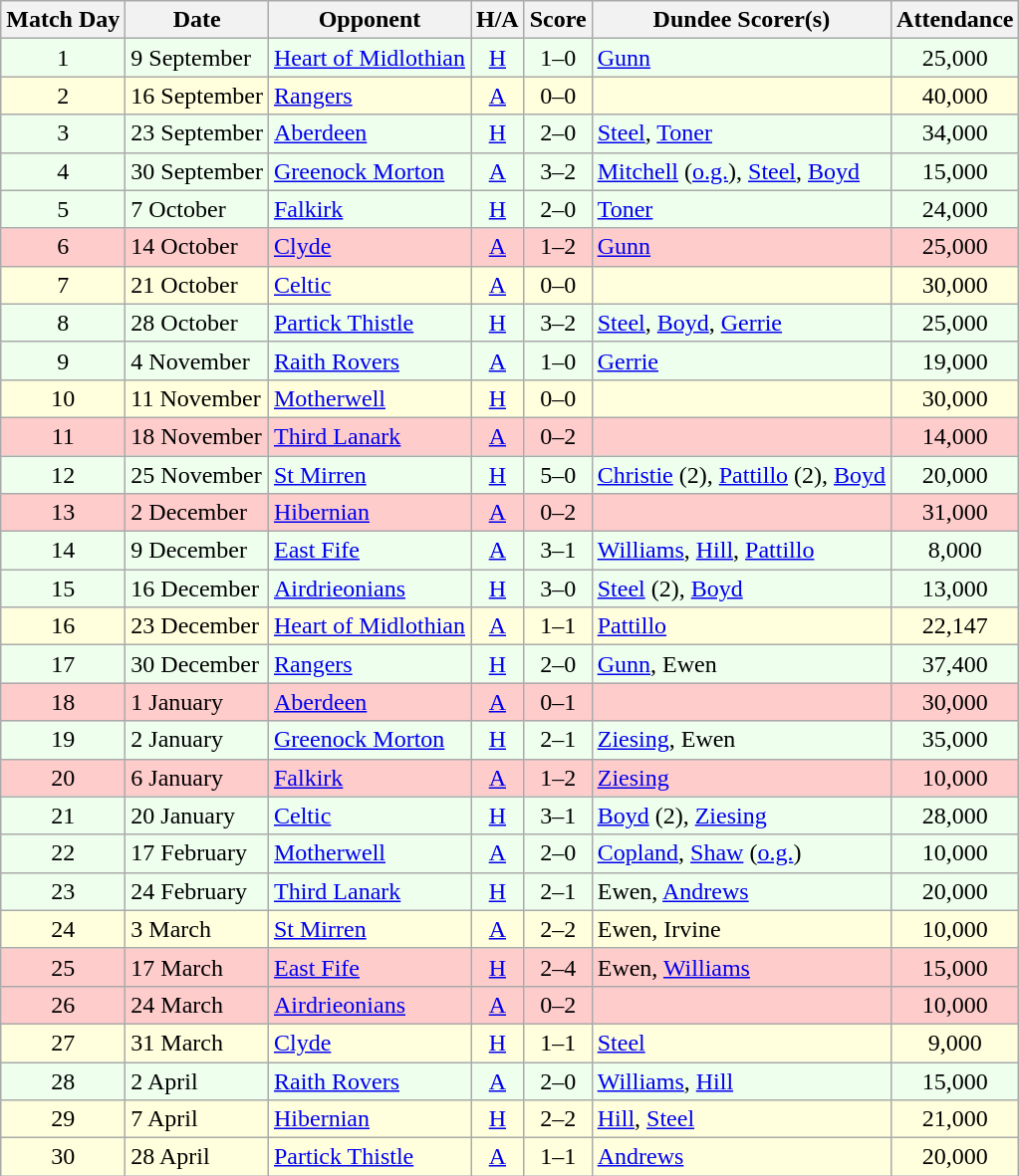<table class="wikitable" style="text-align:center">
<tr>
<th>Match Day</th>
<th>Date</th>
<th>Opponent</th>
<th>H/A</th>
<th>Score</th>
<th>Dundee Scorer(s)</th>
<th>Attendance</th>
</tr>
<tr bgcolor="#EEFFEE">
<td>1</td>
<td align="left">9 September</td>
<td align="left"><a href='#'>Heart of Midlothian</a></td>
<td><a href='#'>H</a></td>
<td>1–0</td>
<td align="left"><a href='#'>Gunn</a></td>
<td>25,000</td>
</tr>
<tr bgcolor="#FFFFDD">
<td>2</td>
<td align="left">16 September</td>
<td align="left"><a href='#'>Rangers</a></td>
<td><a href='#'>A</a></td>
<td>0–0</td>
<td align="left"></td>
<td>40,000</td>
</tr>
<tr bgcolor="#EEFFEE">
<td>3</td>
<td align="left">23 September</td>
<td align="left"><a href='#'>Aberdeen</a></td>
<td><a href='#'>H</a></td>
<td>2–0</td>
<td align="left"><a href='#'>Steel</a>, <a href='#'>Toner</a></td>
<td>34,000</td>
</tr>
<tr bgcolor="#EEFFEE">
<td>4</td>
<td align="left">30 September</td>
<td align="left"><a href='#'>Greenock Morton</a></td>
<td><a href='#'>A</a></td>
<td>3–2</td>
<td align="left"><a href='#'>Mitchell</a> (<a href='#'>o.g.</a>), <a href='#'>Steel</a>, <a href='#'>Boyd</a></td>
<td>15,000</td>
</tr>
<tr bgcolor="#EEFFEE">
<td>5</td>
<td align="left">7 October</td>
<td align="left"><a href='#'>Falkirk</a></td>
<td><a href='#'>H</a></td>
<td>2–0</td>
<td align="left"><a href='#'>Toner</a></td>
<td>24,000</td>
</tr>
<tr bgcolor="#FFCCCC">
<td>6</td>
<td align="left">14 October</td>
<td align="left"><a href='#'>Clyde</a></td>
<td><a href='#'>A</a></td>
<td>1–2</td>
<td align="left"><a href='#'>Gunn</a></td>
<td>25,000</td>
</tr>
<tr bgcolor="#FFFFDD">
<td>7</td>
<td align="left">21 October</td>
<td align="left"><a href='#'>Celtic</a></td>
<td><a href='#'>A</a></td>
<td>0–0</td>
<td align="left"></td>
<td>30,000</td>
</tr>
<tr bgcolor="#EEFFEE">
<td>8</td>
<td align="left">28 October</td>
<td align="left"><a href='#'>Partick Thistle</a></td>
<td><a href='#'>H</a></td>
<td>3–2</td>
<td align="left"><a href='#'>Steel</a>, <a href='#'>Boyd</a>, <a href='#'>Gerrie</a></td>
<td>25,000</td>
</tr>
<tr bgcolor="#EEFFEE">
<td>9</td>
<td align="left">4 November</td>
<td align="left"><a href='#'>Raith Rovers</a></td>
<td><a href='#'>A</a></td>
<td>1–0</td>
<td align="left"><a href='#'>Gerrie</a></td>
<td>19,000</td>
</tr>
<tr bgcolor="#FFFFDD">
<td>10</td>
<td align="left">11 November</td>
<td align="left"><a href='#'>Motherwell</a></td>
<td><a href='#'>H</a></td>
<td>0–0</td>
<td align="left"></td>
<td>30,000</td>
</tr>
<tr bgcolor="#FFCCCC">
<td>11</td>
<td align="left">18 November</td>
<td align="left"><a href='#'>Third Lanark</a></td>
<td><a href='#'>A</a></td>
<td>0–2</td>
<td align="left"></td>
<td>14,000</td>
</tr>
<tr bgcolor="#EEFFEE">
<td>12</td>
<td align="left">25 November</td>
<td align="left"><a href='#'>St Mirren</a></td>
<td><a href='#'>H</a></td>
<td>5–0</td>
<td align="left"><a href='#'>Christie</a> (2), <a href='#'>Pattillo</a> (2), <a href='#'>Boyd</a></td>
<td>20,000</td>
</tr>
<tr bgcolor="#FFCCCC">
<td>13</td>
<td align="left">2 December</td>
<td align="left"><a href='#'>Hibernian</a></td>
<td><a href='#'>A</a></td>
<td>0–2</td>
<td align="left"></td>
<td>31,000</td>
</tr>
<tr bgcolor="#EEFFEE">
<td>14</td>
<td align="left">9 December</td>
<td align="left"><a href='#'>East Fife</a></td>
<td><a href='#'>A</a></td>
<td>3–1</td>
<td align="left"><a href='#'>Williams</a>, <a href='#'>Hill</a>, <a href='#'>Pattillo</a></td>
<td>8,000</td>
</tr>
<tr bgcolor="#EEFFEE">
<td>15</td>
<td align="left">16 December</td>
<td align="left"><a href='#'>Airdrieonians</a></td>
<td><a href='#'>H</a></td>
<td>3–0</td>
<td align="left"><a href='#'>Steel</a> (2), <a href='#'>Boyd</a></td>
<td>13,000</td>
</tr>
<tr bgcolor="#FFFFDD">
<td>16</td>
<td align="left">23 December</td>
<td align="left"><a href='#'>Heart of Midlothian</a></td>
<td><a href='#'>A</a></td>
<td>1–1</td>
<td align="left"><a href='#'>Pattillo</a></td>
<td>22,147</td>
</tr>
<tr bgcolor="#EEFFEE">
<td>17</td>
<td align="left">30 December</td>
<td align="left"><a href='#'>Rangers</a></td>
<td><a href='#'>H</a></td>
<td>2–0</td>
<td align="left"><a href='#'>Gunn</a>, Ewen</td>
<td>37,400</td>
</tr>
<tr bgcolor="#FFCCCC">
<td>18</td>
<td align="left">1 January</td>
<td align="left"><a href='#'>Aberdeen</a></td>
<td><a href='#'>A</a></td>
<td>0–1</td>
<td align="left"></td>
<td>30,000</td>
</tr>
<tr bgcolor="#EEFFEE">
<td>19</td>
<td align="left">2 January</td>
<td align="left"><a href='#'>Greenock Morton</a></td>
<td><a href='#'>H</a></td>
<td>2–1</td>
<td align="left"><a href='#'>Ziesing</a>, Ewen</td>
<td>35,000</td>
</tr>
<tr bgcolor="#FFCCCC">
<td>20</td>
<td align="left">6 January</td>
<td align="left"><a href='#'>Falkirk</a></td>
<td><a href='#'>A</a></td>
<td>1–2</td>
<td align="left"><a href='#'>Ziesing</a></td>
<td>10,000</td>
</tr>
<tr bgcolor="#EEFFEE">
<td>21</td>
<td align="left">20 January</td>
<td align="left"><a href='#'>Celtic</a></td>
<td><a href='#'>H</a></td>
<td>3–1</td>
<td align="left"><a href='#'>Boyd</a> (2), <a href='#'>Ziesing</a></td>
<td>28,000</td>
</tr>
<tr bgcolor="#EEFFEE">
<td>22</td>
<td align="left">17 February</td>
<td align="left"><a href='#'>Motherwell</a></td>
<td><a href='#'>A</a></td>
<td>2–0</td>
<td align="left"><a href='#'>Copland</a>, <a href='#'>Shaw</a> (<a href='#'>o.g.</a>)</td>
<td>10,000</td>
</tr>
<tr bgcolor="#EEFFEE">
<td>23</td>
<td align="left">24 February</td>
<td align="left"><a href='#'>Third Lanark</a></td>
<td><a href='#'>H</a></td>
<td>2–1</td>
<td align="left">Ewen, <a href='#'>Andrews</a></td>
<td>20,000</td>
</tr>
<tr bgcolor="#FFFFDD">
<td>24</td>
<td align="left">3 March</td>
<td align="left"><a href='#'>St Mirren</a></td>
<td><a href='#'>A</a></td>
<td>2–2</td>
<td align="left">Ewen, Irvine</td>
<td>10,000</td>
</tr>
<tr bgcolor="#FFCCCC">
<td>25</td>
<td align="left">17 March</td>
<td align="left"><a href='#'>East Fife</a></td>
<td><a href='#'>H</a></td>
<td>2–4</td>
<td align="left">Ewen, <a href='#'>Williams</a></td>
<td>15,000</td>
</tr>
<tr bgcolor="#FFCCCC">
<td>26</td>
<td align="left">24 March</td>
<td align="left"><a href='#'>Airdrieonians</a></td>
<td><a href='#'>A</a></td>
<td>0–2</td>
<td align="left"></td>
<td>10,000</td>
</tr>
<tr bgcolor="#FFFFDD">
<td>27</td>
<td align="left">31 March</td>
<td align="left"><a href='#'>Clyde</a></td>
<td><a href='#'>H</a></td>
<td>1–1</td>
<td align="left"><a href='#'>Steel</a></td>
<td>9,000</td>
</tr>
<tr bgcolor="#EEFFEE">
<td>28</td>
<td align="left">2 April</td>
<td align="left"><a href='#'>Raith Rovers</a></td>
<td><a href='#'>A</a></td>
<td>2–0</td>
<td align="left"><a href='#'>Williams</a>, <a href='#'>Hill</a></td>
<td>15,000</td>
</tr>
<tr bgcolor="#FFFFDD">
<td>29</td>
<td align="left">7 April</td>
<td align="left"><a href='#'>Hibernian</a></td>
<td><a href='#'>H</a></td>
<td>2–2</td>
<td align="left"><a href='#'>Hill</a>, <a href='#'>Steel</a></td>
<td>21,000</td>
</tr>
<tr bgcolor="#FFFFDD">
<td>30</td>
<td align="left">28 April</td>
<td align="left"><a href='#'>Partick Thistle</a></td>
<td><a href='#'>A</a></td>
<td>1–1</td>
<td align="left"><a href='#'>Andrews</a></td>
<td>20,000</td>
</tr>
</table>
